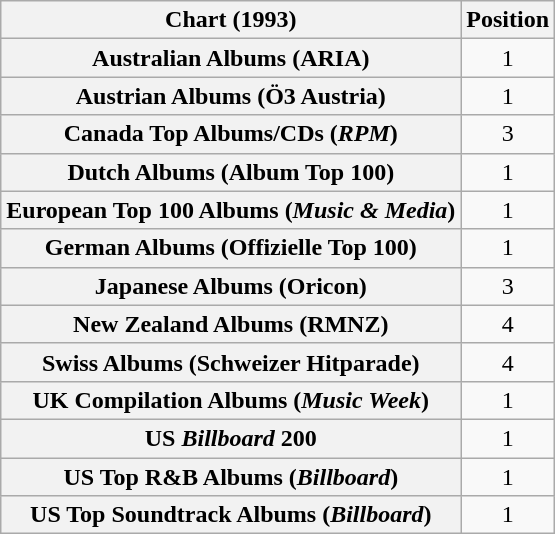<table class="wikitable sortable plainrowheaders" style="text-align:center">
<tr>
<th scope="col">Chart (1993)</th>
<th scope="col">Position</th>
</tr>
<tr>
<th scope="row">Australian Albums (ARIA)</th>
<td>1</td>
</tr>
<tr>
<th scope="row">Austrian Albums (Ö3 Austria)</th>
<td>1</td>
</tr>
<tr>
<th scope="row">Canada Top Albums/CDs (<em>RPM</em>)</th>
<td>3</td>
</tr>
<tr>
<th scope="row">Dutch Albums (Album Top 100)</th>
<td>1</td>
</tr>
<tr>
<th scope="row">European Top 100 Albums (<em>Music & Media</em>)</th>
<td>1</td>
</tr>
<tr>
<th scope="row">German Albums (Offizielle Top 100)</th>
<td>1</td>
</tr>
<tr>
<th scope="row">Japanese Albums (Oricon)</th>
<td>3</td>
</tr>
<tr>
<th scope="row">New Zealand Albums (RMNZ)</th>
<td>4</td>
</tr>
<tr>
<th scope="row">Swiss Albums (Schweizer Hitparade)</th>
<td>4</td>
</tr>
<tr>
<th scope="row">UK Compilation Albums (<em>Music Week</em>)</th>
<td>1</td>
</tr>
<tr>
<th scope="row">US <em>Billboard</em> 200</th>
<td>1</td>
</tr>
<tr>
<th scope="row">US Top R&B Albums (<em>Billboard</em>)</th>
<td>1</td>
</tr>
<tr>
<th scope="row">US Top Soundtrack Albums (<em>Billboard</em>)</th>
<td>1</td>
</tr>
</table>
